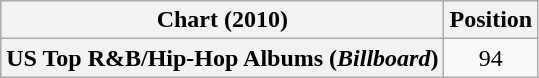<table class="wikitable plainrowheaders" style="text-align:center">
<tr>
<th scope="col">Chart (2010)</th>
<th scope="col">Position</th>
</tr>
<tr>
<th scope="row">US Top R&B/Hip-Hop Albums (<em>Billboard</em>)</th>
<td>94</td>
</tr>
</table>
